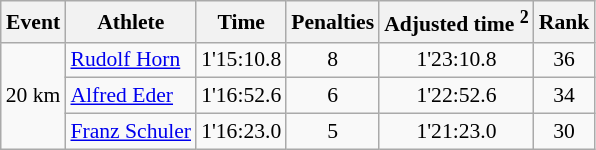<table class="wikitable" style="font-size:90%">
<tr>
<th>Event</th>
<th>Athlete</th>
<th>Time</th>
<th>Penalties</th>
<th>Adjusted time <sup>2</sup></th>
<th>Rank</th>
</tr>
<tr>
<td rowspan="3">20 km</td>
<td><a href='#'>Rudolf Horn</a></td>
<td align="center">1'15:10.8</td>
<td align="center">8</td>
<td align="center">1'23:10.8</td>
<td align="center">36</td>
</tr>
<tr>
<td><a href='#'>Alfred Eder</a></td>
<td align="center">1'16:52.6</td>
<td align="center">6</td>
<td align="center">1'22:52.6</td>
<td align="center">34</td>
</tr>
<tr>
<td><a href='#'>Franz Schuler</a></td>
<td align="center">1'16:23.0</td>
<td align="center">5</td>
<td align="center">1'21:23.0</td>
<td align="center">30</td>
</tr>
</table>
